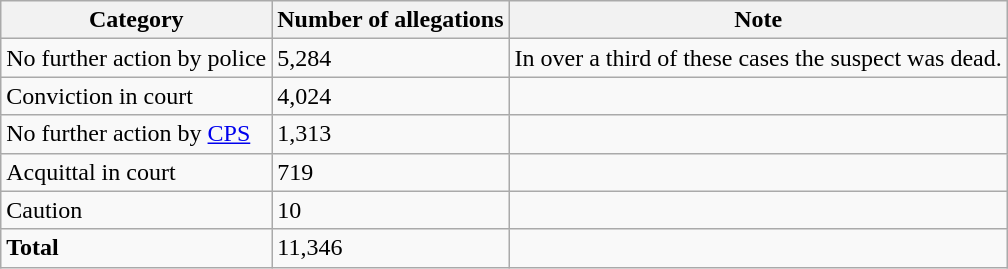<table class="wikitable">
<tr>
<th>Category</th>
<th>Number of allegations</th>
<th>Note</th>
</tr>
<tr>
<td>No further action by police</td>
<td>5,284</td>
<td>In over a third of these cases the suspect was dead.</td>
</tr>
<tr>
<td>Conviction in court</td>
<td>4,024</td>
<td></td>
</tr>
<tr>
<td>No further action by <a href='#'>CPS</a></td>
<td>1,313</td>
<td></td>
</tr>
<tr>
<td>Acquittal in court</td>
<td>719</td>
<td></td>
</tr>
<tr>
<td>Caution</td>
<td>10</td>
<td></td>
</tr>
<tr>
<td><strong>Total</strong></td>
<td>11,346</td>
<td></td>
</tr>
</table>
